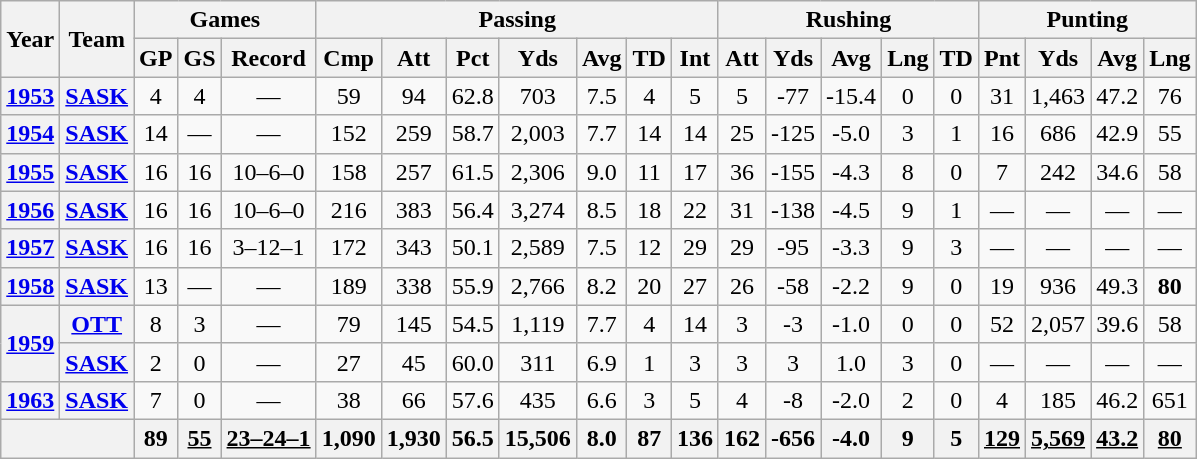<table class="wikitable" style="text-align:center">
<tr>
<th rowspan="2">Year</th>
<th rowspan="2">Team</th>
<th colspan="3">Games</th>
<th colspan="7">Passing</th>
<th colspan="5">Rushing</th>
<th colspan="4">Punting</th>
</tr>
<tr>
<th>GP</th>
<th>GS</th>
<th>Record</th>
<th>Cmp</th>
<th>Att</th>
<th>Pct</th>
<th>Yds</th>
<th>Avg</th>
<th>TD</th>
<th>Int</th>
<th>Att</th>
<th>Yds</th>
<th>Avg</th>
<th>Lng</th>
<th>TD</th>
<th>Pnt</th>
<th>Yds</th>
<th>Avg</th>
<th>Lng</th>
</tr>
<tr>
<th><a href='#'>1953</a></th>
<th><a href='#'>SASK</a></th>
<td>4</td>
<td>4</td>
<td>—</td>
<td>59</td>
<td>94</td>
<td>62.8</td>
<td>703</td>
<td>7.5</td>
<td>4</td>
<td>5</td>
<td>5</td>
<td>-77</td>
<td>-15.4</td>
<td>0</td>
<td>0</td>
<td>31</td>
<td>1,463</td>
<td>47.2</td>
<td>76</td>
</tr>
<tr>
<th><a href='#'>1954</a></th>
<th><a href='#'>SASK</a></th>
<td>14</td>
<td>—</td>
<td>—</td>
<td>152</td>
<td>259</td>
<td>58.7</td>
<td>2,003</td>
<td>7.7</td>
<td>14</td>
<td>14</td>
<td>25</td>
<td>-125</td>
<td>-5.0</td>
<td>3</td>
<td>1</td>
<td>16</td>
<td>686</td>
<td>42.9</td>
<td>55</td>
</tr>
<tr>
<th><a href='#'>1955</a></th>
<th><a href='#'>SASK</a></th>
<td>16</td>
<td>16</td>
<td>10–6–0</td>
<td>158</td>
<td>257</td>
<td>61.5</td>
<td>2,306</td>
<td>9.0</td>
<td>11</td>
<td>17</td>
<td>36</td>
<td>-155</td>
<td>-4.3</td>
<td>8</td>
<td>0</td>
<td>7</td>
<td>242</td>
<td>34.6</td>
<td>58</td>
</tr>
<tr>
<th><a href='#'>1956</a></th>
<th><a href='#'>SASK</a></th>
<td>16</td>
<td>16</td>
<td>10–6–0</td>
<td>216</td>
<td>383</td>
<td>56.4</td>
<td>3,274</td>
<td>8.5</td>
<td>18</td>
<td>22</td>
<td>31</td>
<td>-138</td>
<td>-4.5</td>
<td>9</td>
<td>1</td>
<td>—</td>
<td>—</td>
<td>—</td>
<td>—</td>
</tr>
<tr>
<th><a href='#'>1957</a></th>
<th><a href='#'>SASK</a></th>
<td>16</td>
<td>16</td>
<td>3–12–1</td>
<td>172</td>
<td>343</td>
<td>50.1</td>
<td>2,589</td>
<td>7.5</td>
<td>12</td>
<td>29</td>
<td>29</td>
<td>-95</td>
<td>-3.3</td>
<td>9</td>
<td>3</td>
<td>—</td>
<td>—</td>
<td>—</td>
<td>—</td>
</tr>
<tr>
<th><a href='#'>1958</a></th>
<th><a href='#'>SASK</a></th>
<td>13</td>
<td>—</td>
<td>—</td>
<td>189</td>
<td>338</td>
<td>55.9</td>
<td>2,766</td>
<td>8.2</td>
<td>20</td>
<td>27</td>
<td>26</td>
<td>-58</td>
<td>-2.2</td>
<td>9</td>
<td>0</td>
<td>19</td>
<td>936</td>
<td>49.3</td>
<td><strong>80</strong></td>
</tr>
<tr>
<th rowspan="2"><a href='#'>1959</a></th>
<th><a href='#'>OTT</a></th>
<td>8</td>
<td>3</td>
<td>—</td>
<td>79</td>
<td>145</td>
<td>54.5</td>
<td>1,119</td>
<td>7.7</td>
<td>4</td>
<td>14</td>
<td>3</td>
<td>-3</td>
<td>-1.0</td>
<td>0</td>
<td>0</td>
<td>52</td>
<td>2,057</td>
<td>39.6</td>
<td>58</td>
</tr>
<tr>
<th><a href='#'>SASK</a></th>
<td>2</td>
<td>0</td>
<td>—</td>
<td>27</td>
<td>45</td>
<td>60.0</td>
<td>311</td>
<td>6.9</td>
<td>1</td>
<td>3</td>
<td>3</td>
<td>3</td>
<td>1.0</td>
<td>3</td>
<td>0</td>
<td>—</td>
<td>—</td>
<td>—</td>
<td>—</td>
</tr>
<tr>
<th><a href='#'>1963</a></th>
<th><a href='#'>SASK</a></th>
<td>7</td>
<td>0</td>
<td>—</td>
<td>38</td>
<td>66</td>
<td>57.6</td>
<td>435</td>
<td>6.6</td>
<td>3</td>
<td>5</td>
<td>4</td>
<td>-8</td>
<td>-2.0</td>
<td>2</td>
<td>0</td>
<td>4</td>
<td>185</td>
<td>46.2</td>
<td>651</td>
</tr>
<tr>
<th colspan="2"></th>
<th>89</th>
<th><u>55</u></th>
<th><u>23–24–1</u></th>
<th>1,090</th>
<th>1,930</th>
<th>56.5</th>
<th>15,506</th>
<th>8.0</th>
<th>87</th>
<th>136</th>
<th>162</th>
<th>-656</th>
<th>-4.0</th>
<th>9</th>
<th>5</th>
<th><u>129</u></th>
<th><u>5,569</u></th>
<th><u>43.2</u></th>
<th><u>80</u></th>
</tr>
</table>
